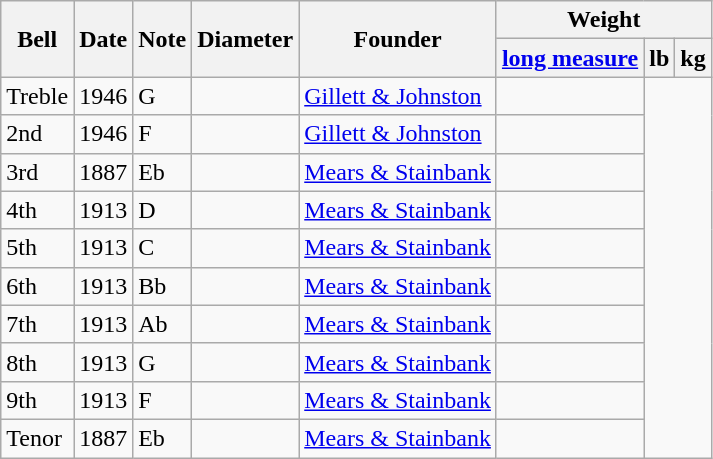<table class="wikitable sortable">
<tr>
<th rowspan=2>Bell</th>
<th rowspan=2>Date</th>
<th rowspan=2>Note</th>
<th rowspan=2>Diameter</th>
<th rowspan=2>Founder</th>
<th colspan=3>Weight</th>
</tr>
<tr>
<th><a href='#'>long measure</a></th>
<th>lb</th>
<th>kg</th>
</tr>
<tr>
<td>Treble</td>
<td>1946</td>
<td>G</td>
<td></td>
<td><a href='#'>Gillett & Johnston</a></td>
<td></td>
</tr>
<tr>
<td>2nd</td>
<td>1946</td>
<td>F</td>
<td></td>
<td><a href='#'>Gillett & Johnston</a></td>
<td></td>
</tr>
<tr>
<td>3rd</td>
<td>1887</td>
<td>Eb</td>
<td></td>
<td><a href='#'>Mears & Stainbank</a></td>
<td></td>
</tr>
<tr>
<td>4th</td>
<td>1913</td>
<td>D</td>
<td></td>
<td><a href='#'>Mears & Stainbank</a></td>
<td></td>
</tr>
<tr>
<td>5th</td>
<td>1913</td>
<td>C</td>
<td></td>
<td><a href='#'>Mears & Stainbank</a></td>
<td></td>
</tr>
<tr>
<td>6th</td>
<td>1913</td>
<td>Bb</td>
<td></td>
<td><a href='#'>Mears & Stainbank</a></td>
<td></td>
</tr>
<tr>
<td>7th</td>
<td>1913</td>
<td>Ab</td>
<td></td>
<td><a href='#'>Mears & Stainbank</a></td>
<td></td>
</tr>
<tr>
<td>8th</td>
<td>1913</td>
<td>G</td>
<td></td>
<td><a href='#'>Mears & Stainbank</a></td>
<td></td>
</tr>
<tr>
<td>9th</td>
<td>1913</td>
<td>F</td>
<td></td>
<td><a href='#'>Mears & Stainbank</a></td>
<td></td>
</tr>
<tr>
<td>Tenor</td>
<td>1887</td>
<td>Eb</td>
<td></td>
<td><a href='#'>Mears & Stainbank</a></td>
<td></td>
</tr>
</table>
